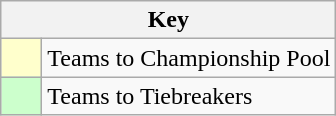<table class="wikitable" style="text-align: center;">
<tr>
<th colspan=2>Key</th>
</tr>
<tr>
<td style="background:#ffffcc; width:20px;"></td>
<td align=left>Teams to Championship Pool</td>
</tr>
<tr>
<td style="background:#ccffcc; width:20px;"></td>
<td align=left>Teams to Tiebreakers</td>
</tr>
</table>
